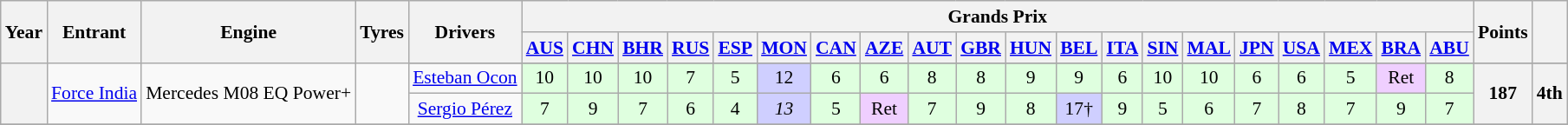<table class="wikitable" style="text-align:center; font-size:90%">
<tr>
<th rowspan="2">Year</th>
<th rowspan="2">Entrant</th>
<th rowspan="2">Engine</th>
<th rowspan="2">Tyres</th>
<th rowspan="2">Drivers</th>
<th colspan="20">Grands Prix</th>
<th rowspan="2">Points</th>
<th rowspan="2"></th>
</tr>
<tr>
<th><a href='#'>AUS</a></th>
<th><a href='#'>CHN</a></th>
<th><a href='#'>BHR</a></th>
<th><a href='#'>RUS</a></th>
<th><a href='#'>ESP</a></th>
<th><a href='#'>MON</a></th>
<th><a href='#'>CAN</a></th>
<th><a href='#'>AZE</a></th>
<th><a href='#'>AUT</a></th>
<th><a href='#'>GBR</a></th>
<th><a href='#'>HUN</a></th>
<th><a href='#'>BEL</a></th>
<th><a href='#'>ITA</a></th>
<th><a href='#'>SIN</a></th>
<th><a href='#'>MAL</a></th>
<th><a href='#'>JPN</a></th>
<th><a href='#'>USA</a></th>
<th><a href='#'>MEX</a></th>
<th><a href='#'>BRA</a></th>
<th><a href='#'>ABU</a></th>
</tr>
<tr>
<th rowspan="3"></th>
<td rowspan="3"><a href='#'>Force India</a></td>
<td rowspan="3">Mercedes M08 EQ Power+</td>
<td rowspan="3"></td>
</tr>
<tr>
<td align="center"><a href='#'>Esteban Ocon</a></td>
<td style="background-color:#dfffdf">10</td>
<td style="background-color:#dfffdf">10</td>
<td style="background-color:#dfffdf">10</td>
<td style="background-color:#dfffdf">7</td>
<td style="background-color:#dfffdf">5</td>
<td style="background-color:#cfcfff">12</td>
<td style="background-color:#dfffdf">6</td>
<td style="background-color:#dfffdf">6</td>
<td style="background-color:#dfffdf">8</td>
<td style="background-color:#dfffdf">8</td>
<td style="background-color:#dfffdf">9</td>
<td style="background-color:#dfffdf">9</td>
<td style="background-color:#dfffdf">6</td>
<td style="background-color:#dfffdf">10</td>
<td style="background-color:#dfffdf">10</td>
<td style="background-color:#dfffdf">6</td>
<td style="background-color:#dfffdf">6</td>
<td style="background-color:#dfffdf">5</td>
<td style="background-color:#efcfff">Ret</td>
<td style="background-color:#dfffdf">8</td>
<th rowspan="2">187</th>
<th rowspan="2">4th</th>
</tr>
<tr>
<td align="center"><a href='#'>Sergio Pérez</a></td>
<td style="background-color:#dfffdf">7</td>
<td style="background-color:#dfffdf">9</td>
<td style="background-color:#dfffdf">7</td>
<td style="background-color:#dfffdf">6</td>
<td style="background-color:#dfffdf">4</td>
<td style="background-color:#cfcfff"><em>13</em></td>
<td style="background-color:#dfffdf">5</td>
<td style="background-color:#efcfff">Ret</td>
<td style="background-color:#dfffdf">7</td>
<td style="background-color:#dfffdf">9</td>
<td style="background-color:#dfffdf">8</td>
<td style="background-color:#cfcfff">17†</td>
<td style="background-color:#dfffdf">9</td>
<td style="background-color:#dfffdf">5</td>
<td style="background-color:#dfffdf">6</td>
<td style="background-color:#dfffdf">7</td>
<td style="background-color:#dfffdf">8</td>
<td style="background-color:#dfffdf">7</td>
<td style="background-color:#dfffdf">9</td>
<td style="background-color:#dfffdf">7</td>
</tr>
<tr>
</tr>
</table>
